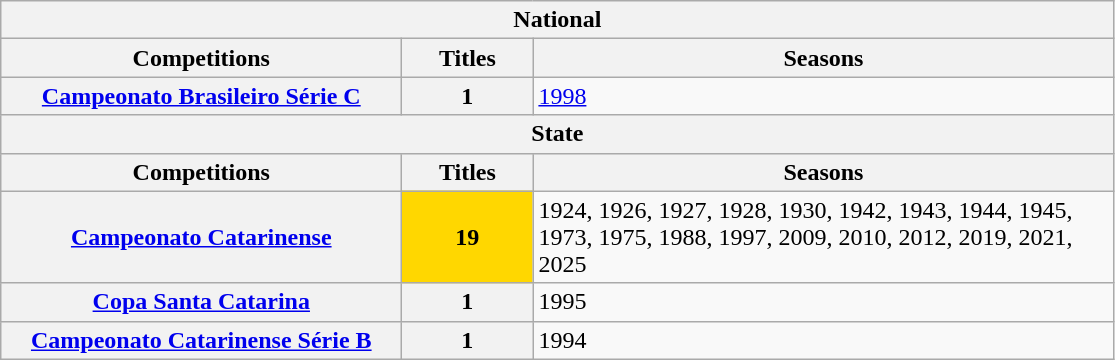<table class="wikitable">
<tr>
<th colspan="3">National</th>
</tr>
<tr>
<th style="width:260px">Competitions</th>
<th style="width:80px">Titles</th>
<th style="width:380px">Seasons</th>
</tr>
<tr>
<th><a href='#'>Campeonato Brasileiro Série C</a></th>
<th>1</th>
<td><a href='#'>1998</a></td>
</tr>
<tr>
<th colspan="3">State</th>
</tr>
<tr>
<th style="width:260px">Competitions</th>
<th style="width:80px">Titles</th>
<th style="width:380px">Seasons</th>
</tr>
<tr>
<th><a href='#'>Campeonato Catarinense</a></th>
<td bgcolor="gold" style="text-align:center"><strong>19</strong></td>
<td>1924, 1926, 1927, 1928, 1930, 1942, 1943, 1944, 1945, 1973, 1975, 1988, 1997, 2009, 2010, 2012, 2019, 2021, 2025</td>
</tr>
<tr>
<th><a href='#'>Copa Santa Catarina</a></th>
<th>1</th>
<td>1995</td>
</tr>
<tr>
<th><a href='#'>Campeonato Catarinense Série B</a></th>
<th>1</th>
<td>1994</td>
</tr>
</table>
